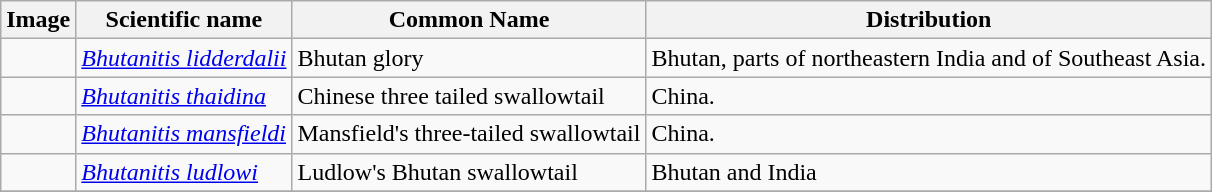<table class="wikitable">
<tr>
<th>Image</th>
<th>Scientific name</th>
<th>Common Name</th>
<th>Distribution</th>
</tr>
<tr>
<td></td>
<td><em><a href='#'>Bhutanitis lidderdalii</a></em></td>
<td>Bhutan glory</td>
<td>Bhutan, parts of northeastern India and of Southeast Asia.</td>
</tr>
<tr>
<td></td>
<td><em><a href='#'>Bhutanitis thaidina</a></em></td>
<td>Chinese three tailed swallowtail</td>
<td>China.</td>
</tr>
<tr>
<td></td>
<td><em><a href='#'>Bhutanitis mansfieldi</a></em></td>
<td>Mansfield's three-tailed swallowtail</td>
<td>China.</td>
</tr>
<tr>
<td></td>
<td><em><a href='#'>Bhutanitis ludlowi</a></em></td>
<td>Ludlow's Bhutan swallowtail</td>
<td>Bhutan and India</td>
</tr>
<tr>
</tr>
</table>
